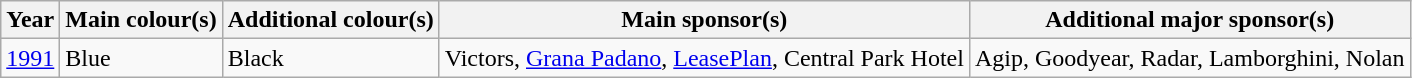<table class="wikitable">
<tr>
<th>Year</th>
<th>Main colour(s)</th>
<th>Additional colour(s)</th>
<th>Main sponsor(s)</th>
<th>Additional major sponsor(s)</th>
</tr>
<tr>
<td><a href='#'>1991</a></td>
<td>Blue</td>
<td>Black</td>
<td>Victors, <a href='#'>Grana Padano</a>, <a href='#'>LeasePlan</a>, Central Park Hotel</td>
<td>Agip, Goodyear, Radar, Lamborghini, Nolan</td>
</tr>
</table>
